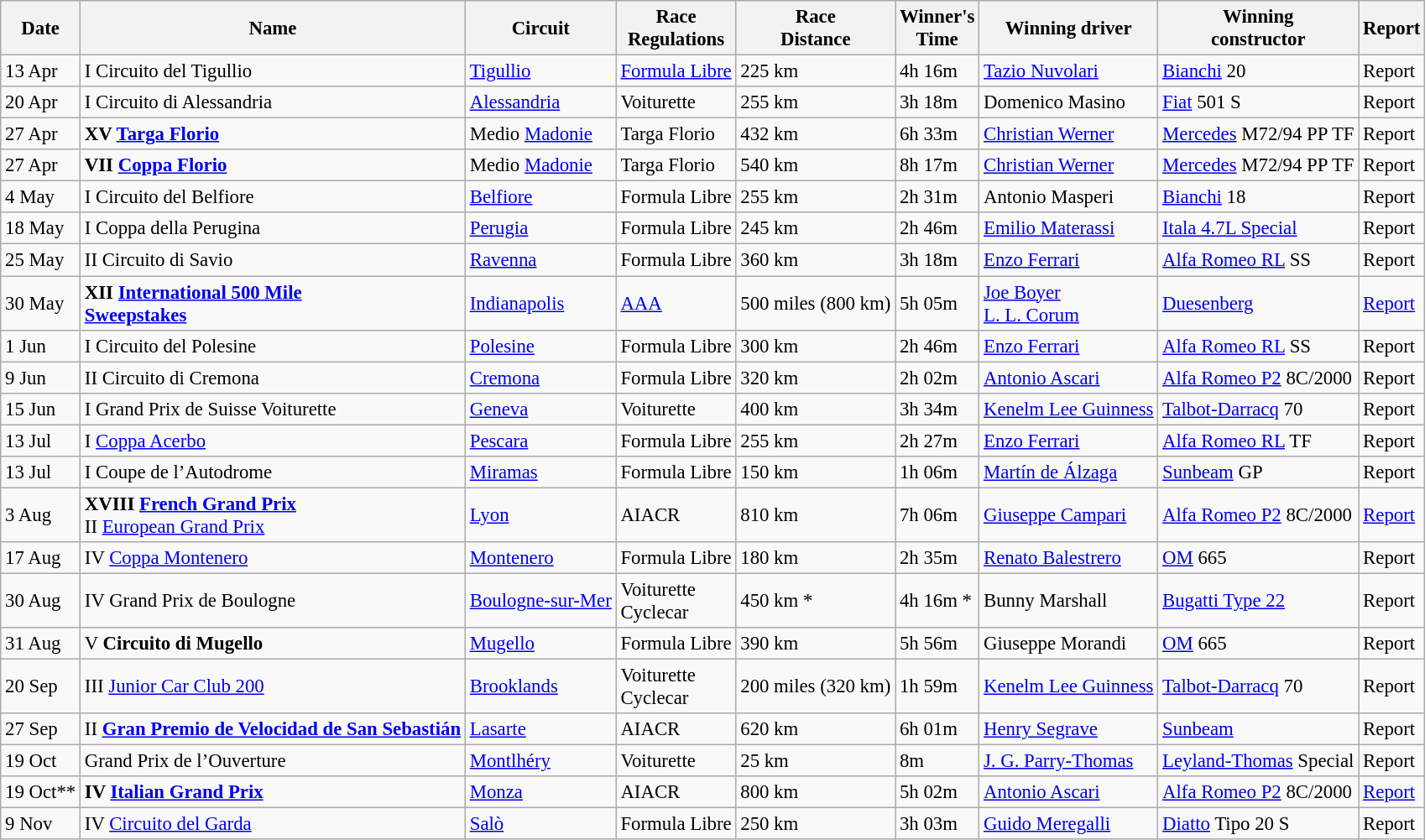<table class="wikitable" style="font-size:95%">
<tr>
<th>Date</th>
<th>Name</th>
<th>Circuit</th>
<th>Race<br>Regulations</th>
<th>Race<br>Distance</th>
<th>Winner's<br>Time</th>
<th>Winning driver</th>
<th>Winning<br>constructor</th>
<th>Report</th>
</tr>
<tr>
<td>13 Apr</td>
<td> I Circuito del Tigullio</td>
<td><a href='#'>Tigullio</a></td>
<td><a href='#'>Formula Libre</a></td>
<td>225 km</td>
<td>4h 16m</td>
<td> <a href='#'>Tazio Nuvolari</a></td>
<td><a href='#'>Bianchi</a> 20</td>
<td>Report</td>
</tr>
<tr>
<td>20 Apr</td>
<td> I Circuito di Alessandria</td>
<td><a href='#'>Alessandria</a></td>
<td>Voiturette</td>
<td>255 km</td>
<td>3h 18m</td>
<td> Domenico Masino</td>
<td><a href='#'>Fiat</a> 501 S</td>
<td>Report</td>
</tr>
<tr>
<td>27 Apr</td>
<td> <strong>XV <a href='#'>Targa Florio</a></strong></td>
<td>Medio <a href='#'>Madonie</a></td>
<td>Targa Florio</td>
<td>432 km</td>
<td>6h 33m</td>
<td> <a href='#'>Christian Werner</a></td>
<td><a href='#'>Mercedes</a> M72/94 PP TF</td>
<td>Report</td>
</tr>
<tr>
<td>27 Apr</td>
<td> <strong>VII <a href='#'>Coppa Florio</a></strong></td>
<td>Medio <a href='#'>Madonie</a></td>
<td>Targa Florio</td>
<td>540 km</td>
<td>8h 17m</td>
<td> <a href='#'>Christian Werner</a></td>
<td><a href='#'>Mercedes</a> M72/94 PP TF</td>
<td>Report</td>
</tr>
<tr>
<td>4 May</td>
<td> I Circuito del Belfiore</td>
<td><a href='#'>Belfiore</a></td>
<td>Formula Libre</td>
<td>255 km</td>
<td>2h 31m</td>
<td> Antonio Masperi</td>
<td><a href='#'>Bianchi</a> 18</td>
<td>Report</td>
</tr>
<tr>
<td>18 May</td>
<td> I Coppa della Perugina</td>
<td><a href='#'>Perugia</a></td>
<td>Formula Libre</td>
<td>245 km</td>
<td>2h 46m</td>
<td> <a href='#'>Emilio Materassi</a></td>
<td><a href='#'>Itala 4.7L Special</a></td>
<td>Report</td>
</tr>
<tr>
<td>25 May</td>
<td> II Circuito di Savio</td>
<td><a href='#'>Ravenna</a></td>
<td>Formula Libre</td>
<td>360 km</td>
<td>3h 18m</td>
<td> <a href='#'>Enzo Ferrari</a></td>
<td><a href='#'>Alfa Romeo RL</a> SS</td>
<td>Report</td>
</tr>
<tr>
<td>30 May</td>
<td> <strong>XII <a href='#'>International 500 Mile <br>Sweepstakes</a></strong></td>
<td><a href='#'>Indianapolis</a></td>
<td><a href='#'>AAA</a></td>
<td>500 miles (800 km)</td>
<td>5h 05m</td>
<td> <a href='#'>Joe Boyer</a><br> <a href='#'>L. L. Corum</a></td>
<td><a href='#'>Duesenberg</a></td>
<td><a href='#'>Report</a></td>
</tr>
<tr>
<td>1 Jun</td>
<td> I Circuito del Polesine</td>
<td><a href='#'>Polesine</a></td>
<td>Formula Libre</td>
<td>300 km</td>
<td>2h 46m</td>
<td> <a href='#'>Enzo Ferrari</a></td>
<td><a href='#'>Alfa Romeo RL</a> SS</td>
<td>Report</td>
</tr>
<tr>
<td>9 Jun</td>
<td> II Circuito di Cremona</td>
<td><a href='#'>Cremona</a></td>
<td>Formula Libre</td>
<td>320 km</td>
<td>2h 02m</td>
<td> <a href='#'>Antonio Ascari</a></td>
<td><a href='#'>Alfa Romeo P2</a> 8C/2000</td>
<td>Report</td>
</tr>
<tr>
<td>15 Jun</td>
<td> I Grand Prix de Suisse Voiturette</td>
<td><a href='#'>Geneva</a></td>
<td>Voiturette</td>
<td>400 km</td>
<td>3h 34m</td>
<td> <a href='#'>Kenelm Lee Guinness</a></td>
<td><a href='#'>Talbot-Darracq</a> 70</td>
<td>Report</td>
</tr>
<tr>
<td>13 Jul</td>
<td> I <a href='#'>Coppa Acerbo</a></td>
<td><a href='#'>Pescara</a></td>
<td>Formula Libre</td>
<td>255 km</td>
<td>2h 27m</td>
<td> <a href='#'>Enzo Ferrari</a></td>
<td><a href='#'>Alfa Romeo RL</a> TF</td>
<td>Report</td>
</tr>
<tr>
<td>13 Jul</td>
<td> I Coupe de l’Autodrome</td>
<td><a href='#'>Miramas</a></td>
<td>Formula Libre</td>
<td>150 km</td>
<td>1h 06m</td>
<td> <a href='#'>Martín de Álzaga</a></td>
<td><a href='#'>Sunbeam</a> GP</td>
<td>Report</td>
</tr>
<tr>
<td>3 Aug</td>
<td> <strong>XVIII <a href='#'>French Grand Prix</a> </strong><br> II <a href='#'>European Grand Prix</a></td>
<td><a href='#'>Lyon</a></td>
<td>AIACR</td>
<td>810 km</td>
<td>7h 06m</td>
<td> <a href='#'>Giuseppe Campari</a></td>
<td><a href='#'>Alfa Romeo P2</a> 8C/2000</td>
<td><a href='#'>Report</a></td>
</tr>
<tr>
<td>17 Aug</td>
<td> IV <a href='#'>Coppa Montenero</a></td>
<td><a href='#'>Montenero</a></td>
<td>Formula Libre</td>
<td>180 km</td>
<td>2h 35m</td>
<td> <a href='#'>Renato Balestrero</a></td>
<td><a href='#'>OM</a> 665</td>
<td>Report</td>
</tr>
<tr>
<td>30 Aug</td>
<td> IV Grand Prix de Boulogne</td>
<td><a href='#'>Boulogne-sur-Mer</a></td>
<td>Voiturette<br>Cyclecar</td>
<td>450 km *</td>
<td>4h 16m *</td>
<td> Bunny Marshall</td>
<td><a href='#'>Bugatti Type 22</a></td>
<td>Report</td>
</tr>
<tr>
<td>31 Aug</td>
<td> V <strong>Circuito di Mugello </strong></td>
<td><a href='#'>Mugello</a></td>
<td>Formula Libre</td>
<td>390 km</td>
<td>5h 56m</td>
<td> Giuseppe Morandi</td>
<td><a href='#'>OM</a> 665</td>
<td>Report</td>
</tr>
<tr>
<td>20 Sep</td>
<td> III <a href='#'>Junior Car Club 200</a></td>
<td><a href='#'>Brooklands</a></td>
<td>Voiturette<br>Cyclecar</td>
<td>200 miles (320 km)</td>
<td>1h 59m</td>
<td> <a href='#'>Kenelm Lee Guinness</a></td>
<td><a href='#'>Talbot-Darracq</a> 70</td>
<td>Report</td>
</tr>
<tr>
<td>27 Sep</td>
<td> II <strong><a href='#'>Gran Premio de Velocidad de San Sebastián</a></strong></td>
<td><a href='#'>Lasarte</a></td>
<td>AIACR</td>
<td>620 km</td>
<td>6h 01m</td>
<td> <a href='#'>Henry Segrave</a></td>
<td><a href='#'>Sunbeam</a></td>
<td>Report</td>
</tr>
<tr>
<td>19 Oct</td>
<td> Grand Prix de l’Ouverture</td>
<td><a href='#'>Montlhéry</a></td>
<td>Voiturette</td>
<td>25 km</td>
<td>8m</td>
<td> <a href='#'>J. G. Parry-Thomas</a></td>
<td><a href='#'>Leyland-Thomas</a> Special</td>
<td>Report</td>
</tr>
<tr>
<td>19 Oct**</td>
<td> <strong>IV <a href='#'>Italian Grand Prix</a> </strong></td>
<td><a href='#'>Monza</a></td>
<td>AIACR</td>
<td>800 km</td>
<td>5h 02m</td>
<td> <a href='#'>Antonio Ascari</a></td>
<td><a href='#'>Alfa Romeo P2</a> 8C/2000</td>
<td><a href='#'>Report</a></td>
</tr>
<tr>
<td>9 Nov</td>
<td> IV <a href='#'>Circuito del Garda</a></td>
<td><a href='#'>Salò</a></td>
<td>Formula Libre</td>
<td>250 km</td>
<td>3h 03m</td>
<td> <a href='#'>Guido Meregalli</a></td>
<td><a href='#'>Diatto</a> Tipo 20 S</td>
<td>Report</td>
</tr>
</table>
